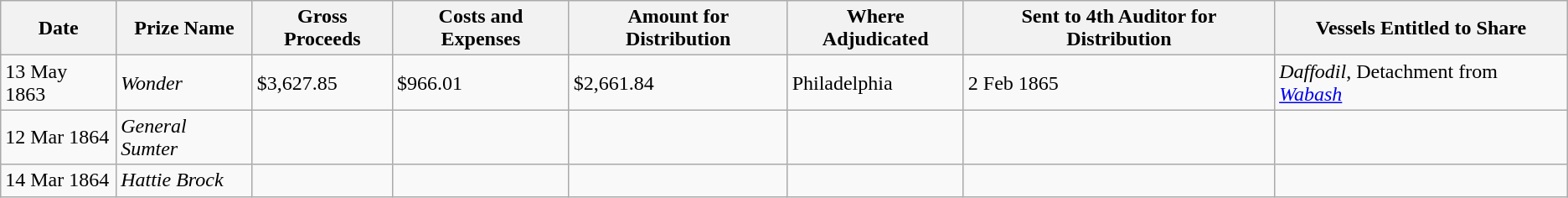<table class="wikitable">
<tr>
<th>Date</th>
<th>Prize Name</th>
<th>Gross Proceeds</th>
<th>Costs and Expenses</th>
<th>Amount for Distribution</th>
<th>Where Adjudicated</th>
<th>Sent to 4th Auditor for Distribution</th>
<th>Vessels Entitled to Share</th>
</tr>
<tr>
<td>13 May 1863</td>
<td><em>Wonder</em></td>
<td>$3,627.85</td>
<td>$966.01</td>
<td>$2,661.84</td>
<td>Philadelphia</td>
<td>2 Feb 1865</td>
<td><em>Daffodil</em>, Detachment from <a href='#'><em>Wabash</em></a></td>
</tr>
<tr>
<td>12 Mar 1864</td>
<td><em>General Sumter</em></td>
<td></td>
<td></td>
<td></td>
<td></td>
<td></td>
<td></td>
</tr>
<tr>
<td>14 Mar 1864</td>
<td><em>Hattie Brock</em></td>
<td></td>
<td></td>
<td></td>
<td></td>
<td></td>
<td></td>
</tr>
</table>
